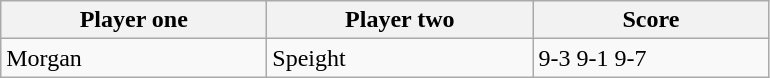<table class="wikitable">
<tr>
<th width=170>Player one</th>
<th width=170>Player two</th>
<th width=150>Score</th>
</tr>
<tr>
<td> Morgan</td>
<td> Speight</td>
<td>9-3 9-1 9-7</td>
</tr>
</table>
